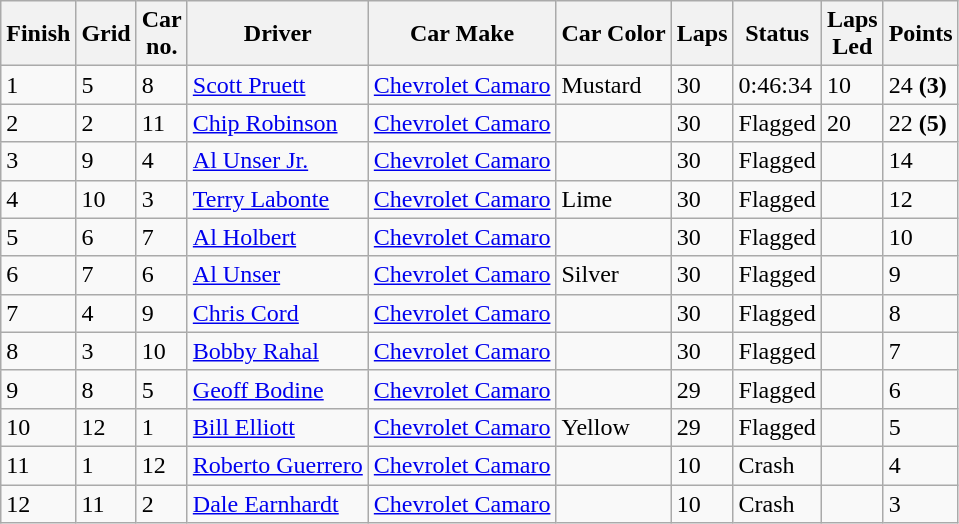<table class="wikitable">
<tr>
<th>Finish</th>
<th>Grid</th>
<th>Car<br>no.</th>
<th>Driver</th>
<th>Car Make</th>
<th>Car Color</th>
<th>Laps</th>
<th>Status</th>
<th>Laps<br>Led</th>
<th>Points</th>
</tr>
<tr>
<td>1</td>
<td>5</td>
<td>8</td>
<td> <a href='#'>Scott Pruett</a></td>
<td><a href='#'>Chevrolet Camaro</a></td>
<td><div> Mustard</div></td>
<td>30</td>
<td>0:46:34</td>
<td>10</td>
<td>24 <strong>(3)</strong></td>
</tr>
<tr>
<td>2</td>
<td>2</td>
<td>11</td>
<td> <a href='#'>Chip Robinson</a></td>
<td><a href='#'>Chevrolet Camaro</a></td>
<td><div></div></td>
<td>30</td>
<td>Flagged</td>
<td>20</td>
<td>22 <strong>(5)</strong></td>
</tr>
<tr>
<td>3</td>
<td>9</td>
<td>4</td>
<td> <a href='#'>Al Unser Jr.</a></td>
<td><a href='#'>Chevrolet Camaro</a></td>
<td><div></div></td>
<td>30</td>
<td>Flagged</td>
<td></td>
<td>14</td>
</tr>
<tr>
<td>4</td>
<td>10</td>
<td>3</td>
<td> <a href='#'>Terry Labonte</a></td>
<td><a href='#'>Chevrolet Camaro</a></td>
<td><div> Lime</div></td>
<td>30</td>
<td>Flagged</td>
<td></td>
<td>12</td>
</tr>
<tr>
<td>5</td>
<td>6</td>
<td>7</td>
<td> <a href='#'>Al Holbert</a></td>
<td><a href='#'>Chevrolet Camaro</a></td>
<td><div></div></td>
<td>30</td>
<td>Flagged</td>
<td></td>
<td>10</td>
</tr>
<tr>
<td>6</td>
<td>7</td>
<td>6</td>
<td> <a href='#'>Al Unser</a></td>
<td><a href='#'>Chevrolet Camaro</a></td>
<td><div> Silver</div></td>
<td>30</td>
<td>Flagged</td>
<td></td>
<td>9</td>
</tr>
<tr>
<td>7</td>
<td>4</td>
<td>9</td>
<td> <a href='#'>Chris Cord</a></td>
<td><a href='#'>Chevrolet Camaro</a></td>
<td><div></div></td>
<td>30</td>
<td>Flagged</td>
<td></td>
<td>8</td>
</tr>
<tr>
<td>8</td>
<td>3</td>
<td>10</td>
<td> <a href='#'>Bobby Rahal</a></td>
<td><a href='#'>Chevrolet Camaro</a></td>
<td><div></div></td>
<td>30</td>
<td>Flagged</td>
<td></td>
<td>7</td>
</tr>
<tr>
<td>9</td>
<td>8</td>
<td>5</td>
<td> <a href='#'>Geoff Bodine</a></td>
<td><a href='#'>Chevrolet Camaro</a></td>
<td><div></div></td>
<td>29</td>
<td>Flagged</td>
<td></td>
<td>6</td>
</tr>
<tr>
<td>10</td>
<td>12</td>
<td>1</td>
<td> <a href='#'>Bill Elliott</a></td>
<td><a href='#'>Chevrolet Camaro</a></td>
<td><div> Yellow</div></td>
<td>29</td>
<td>Flagged</td>
<td></td>
<td>5</td>
</tr>
<tr>
<td>11</td>
<td>1</td>
<td>12</td>
<td> <a href='#'>Roberto Guerrero</a></td>
<td><a href='#'>Chevrolet Camaro</a></td>
<td><div></div></td>
<td>10</td>
<td>Crash</td>
<td></td>
<td>4</td>
</tr>
<tr>
<td>12</td>
<td>11</td>
<td>2</td>
<td> <a href='#'>Dale Earnhardt</a></td>
<td><a href='#'>Chevrolet Camaro</a></td>
<td><div></div></td>
<td>10</td>
<td>Crash</td>
<td></td>
<td>3</td>
</tr>
</table>
